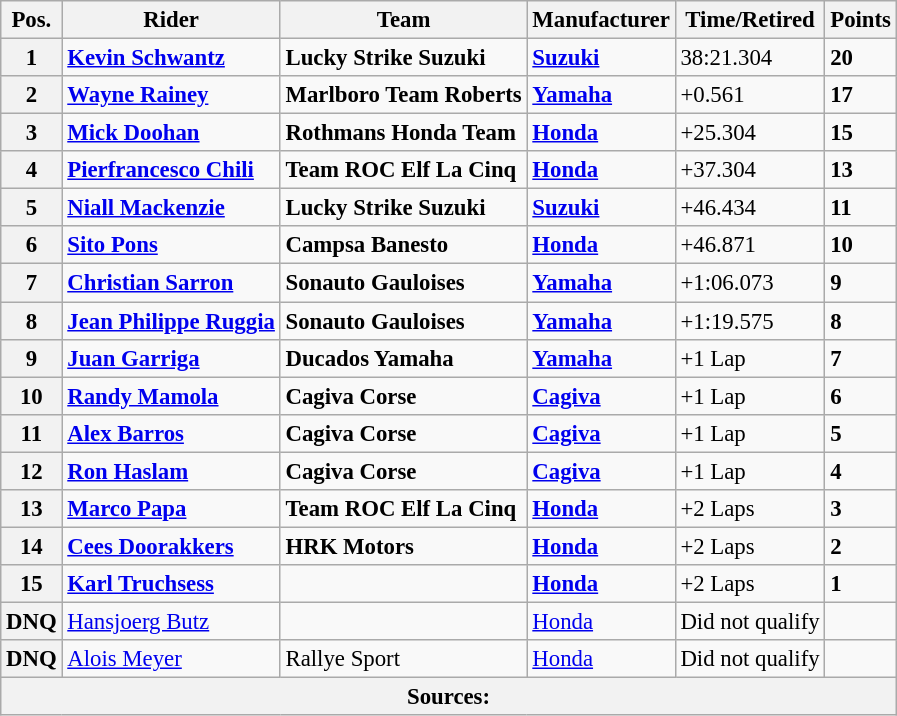<table class="wikitable" style="font-size: 95%;">
<tr>
<th>Pos.</th>
<th>Rider</th>
<th>Team</th>
<th>Manufacturer</th>
<th>Time/Retired</th>
<th>Points</th>
</tr>
<tr>
<th>1</th>
<td> <strong><a href='#'>Kevin Schwantz</a></strong></td>
<td><strong>Lucky Strike Suzuki</strong></td>
<td><strong><a href='#'>Suzuki</a></strong></td>
<td>38:21.304</td>
<td><strong>20</strong></td>
</tr>
<tr>
<th>2</th>
<td> <strong><a href='#'>Wayne Rainey</a></strong></td>
<td><strong>Marlboro Team Roberts</strong></td>
<td><strong><a href='#'>Yamaha</a></strong></td>
<td>+0.561</td>
<td><strong>17</strong></td>
</tr>
<tr>
<th>3</th>
<td> <strong><a href='#'>Mick Doohan</a></strong></td>
<td><strong>Rothmans Honda Team</strong></td>
<td><strong><a href='#'>Honda</a></strong></td>
<td>+25.304</td>
<td><strong>15</strong></td>
</tr>
<tr>
<th>4</th>
<td> <strong><a href='#'>Pierfrancesco Chili</a></strong></td>
<td><strong>Team ROC Elf La Cinq</strong></td>
<td><strong><a href='#'>Honda</a></strong></td>
<td>+37.304</td>
<td><strong>13</strong></td>
</tr>
<tr>
<th>5</th>
<td> <strong><a href='#'>Niall Mackenzie</a></strong></td>
<td><strong>Lucky Strike Suzuki</strong></td>
<td><strong><a href='#'>Suzuki</a></strong></td>
<td>+46.434</td>
<td><strong>11</strong></td>
</tr>
<tr>
<th>6</th>
<td> <strong><a href='#'>Sito Pons</a></strong></td>
<td><strong>Campsa Banesto</strong></td>
<td><strong><a href='#'>Honda</a></strong></td>
<td>+46.871</td>
<td><strong>10</strong></td>
</tr>
<tr>
<th>7</th>
<td> <strong><a href='#'>Christian Sarron</a></strong></td>
<td><strong>Sonauto Gauloises</strong></td>
<td><strong><a href='#'>Yamaha</a></strong></td>
<td>+1:06.073</td>
<td><strong>9</strong></td>
</tr>
<tr>
<th>8</th>
<td> <strong><a href='#'>Jean Philippe Ruggia</a></strong></td>
<td><strong>Sonauto Gauloises</strong></td>
<td><strong><a href='#'>Yamaha</a></strong></td>
<td>+1:19.575</td>
<td><strong>8</strong></td>
</tr>
<tr>
<th>9</th>
<td> <strong><a href='#'>Juan Garriga</a></strong></td>
<td><strong>Ducados Yamaha</strong></td>
<td><strong><a href='#'>Yamaha</a></strong></td>
<td>+1 Lap</td>
<td><strong>7</strong></td>
</tr>
<tr>
<th>10</th>
<td> <strong><a href='#'>Randy Mamola</a></strong></td>
<td><strong>Cagiva Corse</strong></td>
<td><strong><a href='#'>Cagiva</a></strong></td>
<td>+1 Lap</td>
<td><strong>6</strong></td>
</tr>
<tr>
<th>11</th>
<td> <strong><a href='#'>Alex Barros</a></strong></td>
<td><strong>Cagiva Corse</strong></td>
<td><strong><a href='#'>Cagiva</a></strong></td>
<td>+1 Lap</td>
<td><strong>5</strong></td>
</tr>
<tr>
<th>12</th>
<td> <strong><a href='#'>Ron Haslam</a></strong></td>
<td><strong>Cagiva Corse</strong></td>
<td><strong><a href='#'>Cagiva</a></strong></td>
<td>+1 Lap</td>
<td><strong>4</strong></td>
</tr>
<tr>
<th>13</th>
<td> <strong><a href='#'>Marco Papa</a></strong></td>
<td><strong>Team ROC Elf La Cinq</strong></td>
<td><strong><a href='#'>Honda</a></strong></td>
<td>+2 Laps</td>
<td><strong>3</strong></td>
</tr>
<tr>
<th>14</th>
<td> <strong><a href='#'>Cees Doorakkers</a></strong></td>
<td><strong>HRK Motors</strong></td>
<td><strong><a href='#'>Honda</a></strong></td>
<td>+2 Laps</td>
<td><strong>2</strong></td>
</tr>
<tr>
<th>15</th>
<td> <strong><a href='#'>Karl Truchsess</a></strong></td>
<td></td>
<td><strong><a href='#'>Honda</a></strong></td>
<td>+2 Laps</td>
<td><strong>1</strong></td>
</tr>
<tr>
<th>DNQ</th>
<td> <a href='#'>Hansjoerg Butz</a></td>
<td></td>
<td><a href='#'>Honda</a></td>
<td>Did not qualify</td>
<td></td>
</tr>
<tr>
<th>DNQ</th>
<td> <a href='#'>Alois Meyer</a></td>
<td>Rallye Sport</td>
<td><a href='#'>Honda</a></td>
<td>Did not qualify</td>
<td></td>
</tr>
<tr>
<th colspan=8>Sources:</th>
</tr>
</table>
